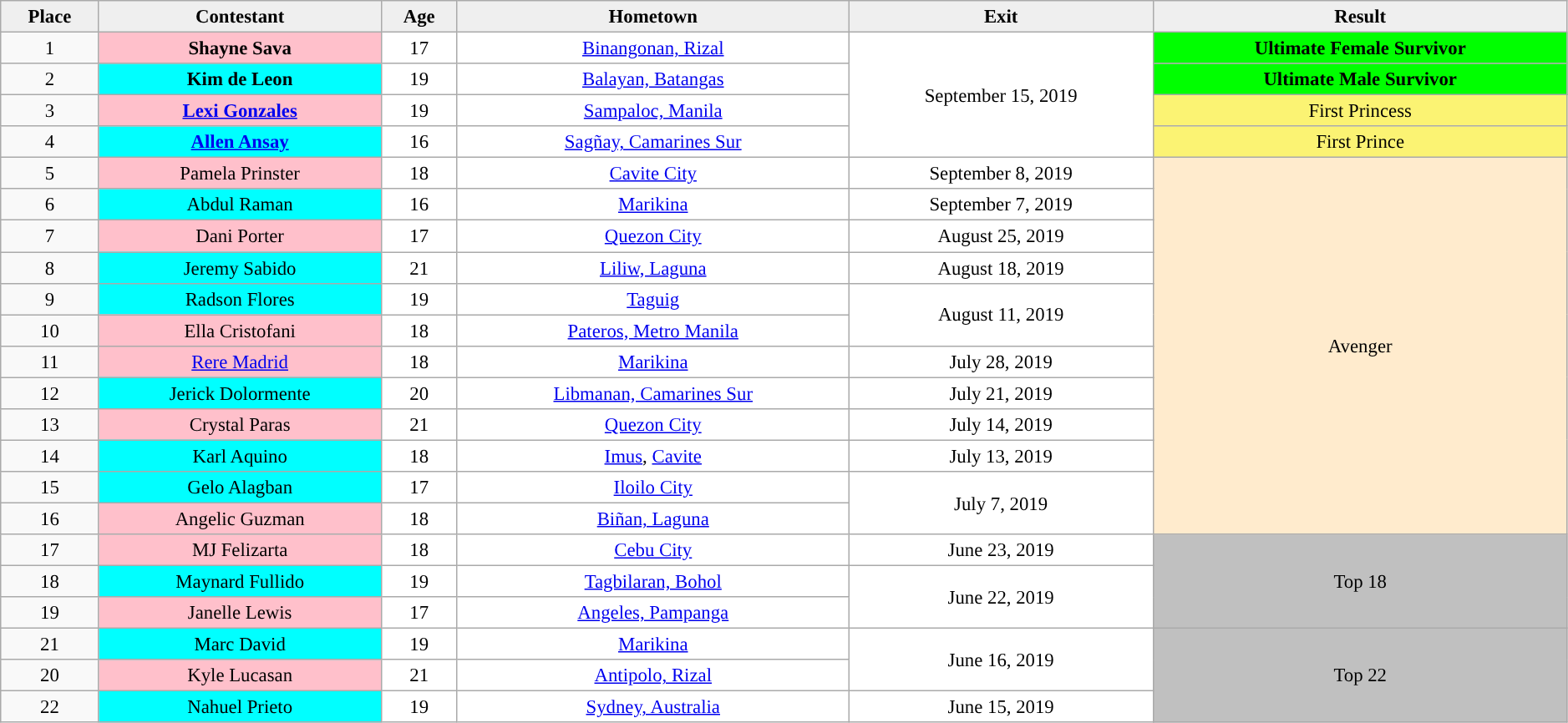<table class="wikitable nowrap" style="text-align:center; font-size:95%;width:99%;">
<tr>
<th scope="col" style="background:#EFEFEF;">Place</th>
<th scope="col" style="background:#EFEFEF;">Contestant</th>
<th scope="col" style="background:#EFEFEF;">Age</th>
<th scope="col" style="background:#EFEFEF;">Hometown</th>
<th scope="col" style="background:#EFEFEF;">Exit</th>
<th scope="col" style="background:#EFEFEF;">Result</th>
</tr>
<tr>
<td>1</td>
<td style="background:pink;"><strong>Shayne Sava</strong></td>
<td style="background:#FFFFFF">17</td>
<td style="background:#FFFFFF"><a href='#'>Binangonan, Rizal</a></td>
<td style="background:#FFFFFF" rowspan=4>September 15, 2019</td>
<td style="background:lime"><strong>Ultimate Female Survivor</strong></td>
</tr>
<tr>
<td>2</td>
<td style="background:cyan;"><strong>Kim de Leon</strong></td>
<td style="background:#FFFFFF">19</td>
<td style="background:#FFFFFF"><a href='#'>Balayan, Batangas</a></td>
<td style="background:lime"><strong>Ultimate Male Survivor</strong></td>
</tr>
<tr>
<td>3</td>
<td style="background:pink;"><strong><a href='#'>Lexi Gonzales</a></strong></td>
<td style="background:#FFFFFF">19</td>
<td style="background:#FFFFFF"><a href='#'>Sampaloc, Manila</a></td>
<td style="background:#FBF373">First Princess</td>
</tr>
<tr>
<td>4</td>
<td style="background:cyan;"><strong><a href='#'>Allen Ansay</a></strong></td>
<td style="background:#FFFFFF">16</td>
<td style="background:#FFFFFF"><a href='#'>Sagñay, Camarines Sur</a></td>
<td style="background:#FBF373">First Prince</td>
</tr>
<tr>
<td>5</td>
<td style="background:pink;">Pamela Prinster</td>
<td style="background:#FFFFFF">18</td>
<td style="background:#FFFFFF"><a href='#'>Cavite City</a></td>
<td style="background:#FFFFFF">September 8, 2019</td>
<td style="background:#FFEBCD" rowspan=12>Avenger</td>
</tr>
<tr>
<td>6</td>
<td style="background:cyan;">Abdul Raman</td>
<td style="background:#FFFFFF">16</td>
<td style="background:#FFFFFF"><a href='#'>Marikina</a></td>
<td style="background:#FFFFFF">September 7, 2019</td>
</tr>
<tr>
<td>7</td>
<td style="background:pink;">Dani Porter</td>
<td style="background:#FFFFFF">17</td>
<td style="background:#FFFFFF"><a href='#'>Quezon City</a></td>
<td style="background:#FFFFFF">August 25, 2019</td>
</tr>
<tr>
<td>8</td>
<td style="background:cyan;">Jeremy Sabido</td>
<td style="background:#FFFFFF">21</td>
<td style="background:#FFFFFF"><a href='#'>Liliw, Laguna</a></td>
<td style="background:#FFFFFF">August 18, 2019</td>
</tr>
<tr>
<td>9</td>
<td style="background:cyan;">Radson Flores</td>
<td style="background:#FFFFFF">19</td>
<td style="background:#FFFFFF"><a href='#'>Taguig</a></td>
<td style="background:#FFFFFF" rowspan=2>August 11, 2019</td>
</tr>
<tr>
<td>10</td>
<td style="background:pink;">Ella Cristofani</td>
<td style="background:#FFFFFF">18</td>
<td style="background:#FFFFFF"><a href='#'>Pateros, Metro Manila</a></td>
</tr>
<tr>
<td>11</td>
<td style="background:pink;"><a href='#'>Rere Madrid</a></td>
<td style="background:#FFFFFF">18</td>
<td style="background:#FFFFFF"><a href='#'>Marikina</a></td>
<td style="background:#FFFFFF">July 28, 2019</td>
</tr>
<tr>
<td>12</td>
<td style="background:cyan;">Jerick Dolormente</td>
<td style="background:#FFFFFF">20</td>
<td style="background:#FFFFFF"><a href='#'>Libmanan, Camarines Sur</a></td>
<td style="background:#FFFFFF">July 21, 2019</td>
</tr>
<tr>
<td>13</td>
<td style="background:pink">Crystal Paras</td>
<td style="background:#FFFFFF">21</td>
<td style="background:#FFFFFF"><a href='#'>Quezon City</a></td>
<td style="background:#FFFFFF">July 14, 2019</td>
</tr>
<tr>
<td>14</td>
<td style="background:cyan;">Karl Aquino</td>
<td style="background:#FFFFFF">18</td>
<td style="background:#FFFFFF"><a href='#'>Imus</a>, <a href='#'>Cavite</a></td>
<td style="background:#FFFFFF">July 13, 2019</td>
</tr>
<tr>
<td>15</td>
<td style="background:cyan;">Gelo Alagban</td>
<td style="background:#FFFFFF">17</td>
<td style="background:#FFFFFF"><a href='#'>Iloilo City</a></td>
<td style="background:#FFFFFF" rowspan=2>July 7, 2019</td>
</tr>
<tr>
<td>16</td>
<td style="background:pink;">Angelic Guzman</td>
<td style="background:#FFFFFF">18</td>
<td style="background:#FFFFFF"><a href='#'>Biñan, Laguna</a></td>
</tr>
<tr>
<td>17</td>
<td style="background:pink;">MJ Felizarta</td>
<td style="background:#FFFFFF">18</td>
<td style="background:#FFFFFF"><a href='#'>Cebu City</a></td>
<td style="background:#FFFFFF">June 23, 2019</td>
<td style="background:silver" rowspan=3>Top 18</td>
</tr>
<tr>
<td>18</td>
<td style="background:cyan;">Maynard Fullido</td>
<td style="background:#FFFFFF">19</td>
<td style="background:#FFFFFF"><a href='#'>Tagbilaran, Bohol</a></td>
<td style="background:#FFFFFF" rowspan=2>June 22, 2019</td>
</tr>
<tr>
<td>19</td>
<td style="background:pink;">Janelle Lewis</td>
<td style="background:#FFFFFF">17</td>
<td style="background:#FFFFFF"><a href='#'>Angeles, Pampanga</a></td>
</tr>
<tr>
<td>21</td>
<td style="background:cyan;">Marc David</td>
<td style="background:#FFFFFF">19</td>
<td style="background:#FFFFFF"><a href='#'>Marikina</a></td>
<td style="background:#FFFFFF" rowspan=2>June 16, 2019</td>
<td style="background:silver" rowspan=3>Top 22</td>
</tr>
<tr>
<td>20</td>
<td style="background:pink;">Kyle Lucasan</td>
<td style="background:#FFFFFF">21</td>
<td style="background:#FFFFFF"><a href='#'>Antipolo, Rizal</a></td>
</tr>
<tr>
<td>22</td>
<td style="background:cyan;">Nahuel Prieto</td>
<td style="background:#FFFFFF">19</td>
<td style="background:#FFFFFF"><a href='#'>Sydney, Australia</a></td>
<td style="background:#FFFFFF">June 15, 2019</td>
</tr>
</table>
